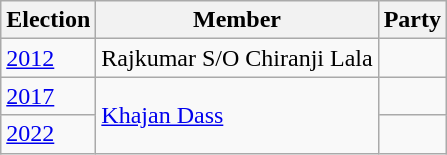<table class="wikitable sortable">
<tr>
<th>Election</th>
<th>Member</th>
<th colspan=2>Party</th>
</tr>
<tr>
<td><a href='#'>2012</a></td>
<td>Rajkumar S/O Chiranji Lala</td>
<td></td>
</tr>
<tr>
<td><a href='#'>2017</a></td>
<td rowspan=2><a href='#'>Khajan Dass</a></td>
<td></td>
</tr>
<tr>
<td><a href='#'>2022</a></td>
</tr>
</table>
